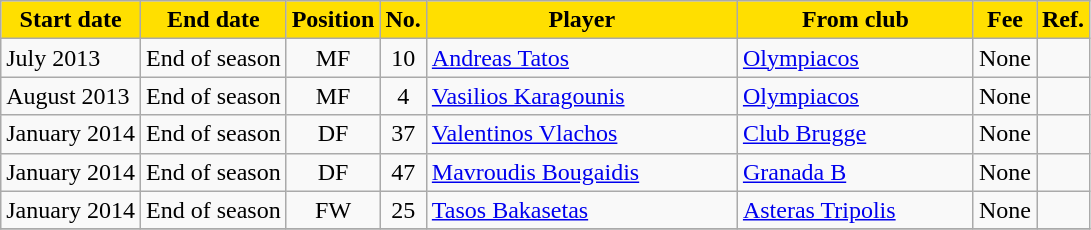<table class="wikitable sortable">
<tr>
<th style="background:#FFDF00; color:black;"><strong>Start date</strong></th>
<th style="background:#FFDF00; color:black;"><strong>End date</strong></th>
<th style="background:#FFDF00; color:black;"><strong>Position</strong></th>
<th style="background:#FFDF00; color:black;"><strong>No.</strong></th>
<th style="background:#FFDF00; color:black;"; width=200><strong>Player</strong></th>
<th style="background:#FFDF00; color:black;"; width=150><strong>From club</strong></th>
<th style="background:#FFDF00; color:black;"><strong>Fee</strong></th>
<th style="background:#FFDF00; color:black;"><strong>Ref.</strong></th>
</tr>
<tr>
<td>July 2013</td>
<td>End of season</td>
<td style="text-align:center;">MF</td>
<td style="text-align:center;">10</td>
<td style="text-align:left;"> <a href='#'>Andreas Tatos</a></td>
<td style="text-align:left;"> <a href='#'>Olympiacos</a></td>
<td>None</td>
<td></td>
</tr>
<tr>
<td>August 2013</td>
<td>End of season</td>
<td style="text-align:center;">MF</td>
<td style="text-align:center;">4</td>
<td style="text-align:left;"> <a href='#'>Vasilios Karagounis</a></td>
<td style="text-align:left;"> <a href='#'>Olympiacos</a></td>
<td>None</td>
<td></td>
</tr>
<tr>
<td>January 2014</td>
<td>End of season</td>
<td style="text-align:center;">DF</td>
<td style="text-align:center;">37</td>
<td style="text-align:left;"> <a href='#'>Valentinos Vlachos</a></td>
<td style="text-align:left;"> <a href='#'>Club Brugge</a></td>
<td>None</td>
<td></td>
</tr>
<tr>
<td>January 2014</td>
<td>End of season</td>
<td style="text-align:center;">DF</td>
<td style="text-align:center;">47</td>
<td style="text-align:left;"> <a href='#'>Mavroudis Bougaidis</a></td>
<td style="text-align:left;"> <a href='#'>Granada B</a></td>
<td>None</td>
<td></td>
</tr>
<tr>
<td>January 2014</td>
<td>End of season</td>
<td style="text-align:center;">FW</td>
<td style="text-align:center;">25</td>
<td style="text-align:left;"> <a href='#'>Tasos Bakasetas</a></td>
<td style="text-align:left;"> <a href='#'>Asteras Tripolis</a></td>
<td>None</td>
<td></td>
</tr>
<tr>
</tr>
</table>
